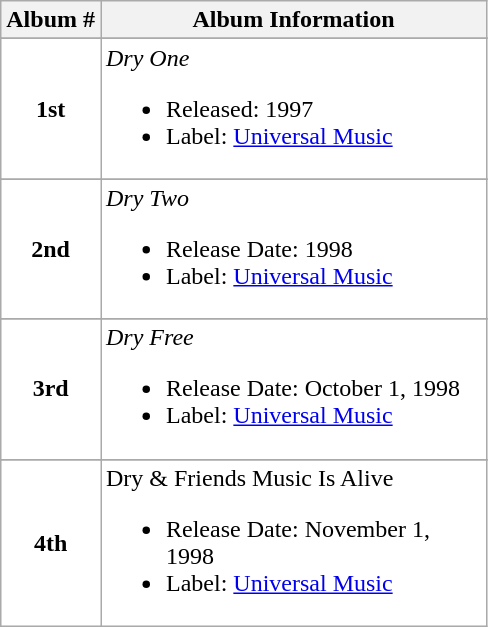<table class="wikitable">
<tr>
<th align-"left">Album #</th>
<th align="left" width="250px">Album Information</th>
</tr>
<tr>
</tr>
<tr bgcolor="#FFFFFF">
<td align="center"><strong>1st</strong></td>
<td align="left"><em>Dry One</em><br><ul><li>Released: 1997</li><li>Label: <a href='#'>Universal Music</a></li></ul></td>
</tr>
<tr>
</tr>
<tr bgcolor="#FFFFFF">
<td align="center"><strong>2nd</strong></td>
<td align="left"><em>Dry Two</em><br><ul><li>Release Date: 1998</li><li>Label: <a href='#'>Universal Music</a></li></ul></td>
</tr>
<tr>
</tr>
<tr bgcolor="#FFFFFF">
<td align="center"><strong>3rd</strong></td>
<td align="left"><em>Dry Free</em><br><ul><li>Release Date: October 1, 1998</li><li>Label: <a href='#'>Universal Music</a></li></ul></td>
</tr>
<tr>
</tr>
<tr bgcolor="#FFFFFF">
<td align="center"><strong>4th</strong></td>
<td align="left">Dry & Friends Music Is Alive<br><ul><li>Release Date: November 1, 1998</li><li>Label: <a href='#'>Universal Music</a></li></ul></td>
</tr>
</table>
